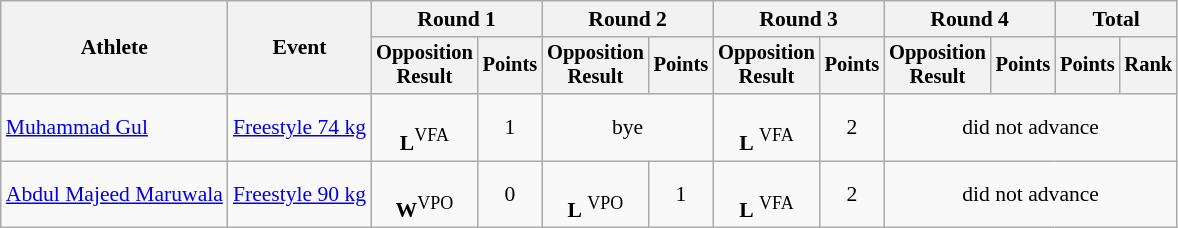<table class=wikitable style=font-size:90%;text-align:center>
<tr>
<th rowspan=2>Athlete</th>
<th rowspan=2>Event</th>
<th colspan=2>Round 1</th>
<th colspan=2>Round 2</th>
<th colspan=2>Round 3</th>
<th colspan=2>Round 4</th>
<th colspan=2>Total</th>
</tr>
<tr style=font-size:95%>
<th>Opposition<br>Result</th>
<th>Points</th>
<th>Opposition<br>Result</th>
<th>Points</th>
<th>Opposition<br>Result</th>
<th>Points</th>
<th>Opposition<br>Result</th>
<th>Points</th>
<th>Points</th>
<th>Rank</th>
</tr>
<tr>
<td align=left><a href='#'>Muhammad Gul</a></td>
<td align=left><a href='#'>Freestyle 74 kg</a></td>
<td><br><strong>L</strong><sup>VFA</sup></td>
<td>1</td>
<td colspan=2>bye</td>
<td><br><strong>L</strong> <sup>VFA</sup></td>
<td>2</td>
<td colspan=4>did not advance</td>
</tr>
<tr>
<td align=left><a href='#'>Abdul Majeed Maruwala</a></td>
<td align=left><a href='#'>Freestyle 90 kg</a></td>
<td><br><strong>W</strong><sup>VPO</sup></td>
<td>0</td>
<td><br><strong>L</strong> <sup>VPO</sup></td>
<td>1</td>
<td><br><strong>L</strong> <sup>VFA</sup></td>
<td>2</td>
<td colspan=4>did not advance</td>
</tr>
</table>
